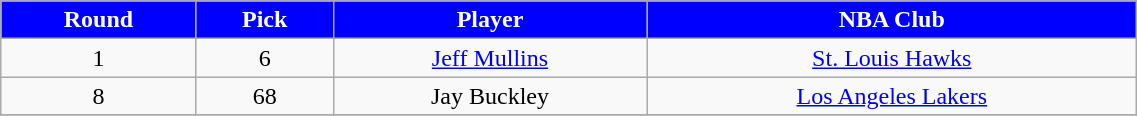<table class="wikitable" width="60%">
<tr align="center"  style="background:blue;color:#FFFFFF;">
<td><strong>Round</strong></td>
<td><strong>Pick</strong></td>
<td><strong>Player</strong></td>
<td><strong>NBA Club</strong></td>
</tr>
<tr align="center" bgcolor="">
<td>1</td>
<td>6</td>
<td><a href='#'>Jeff Mullins</a></td>
<td><a href='#'>St. Louis Hawks</a></td>
</tr>
<tr align="center" bgcolor="">
<td>8</td>
<td>68</td>
<td>Jay Buckley</td>
<td><a href='#'>Los Angeles Lakers</a></td>
</tr>
<tr align="center" bgcolor="">
</tr>
</table>
